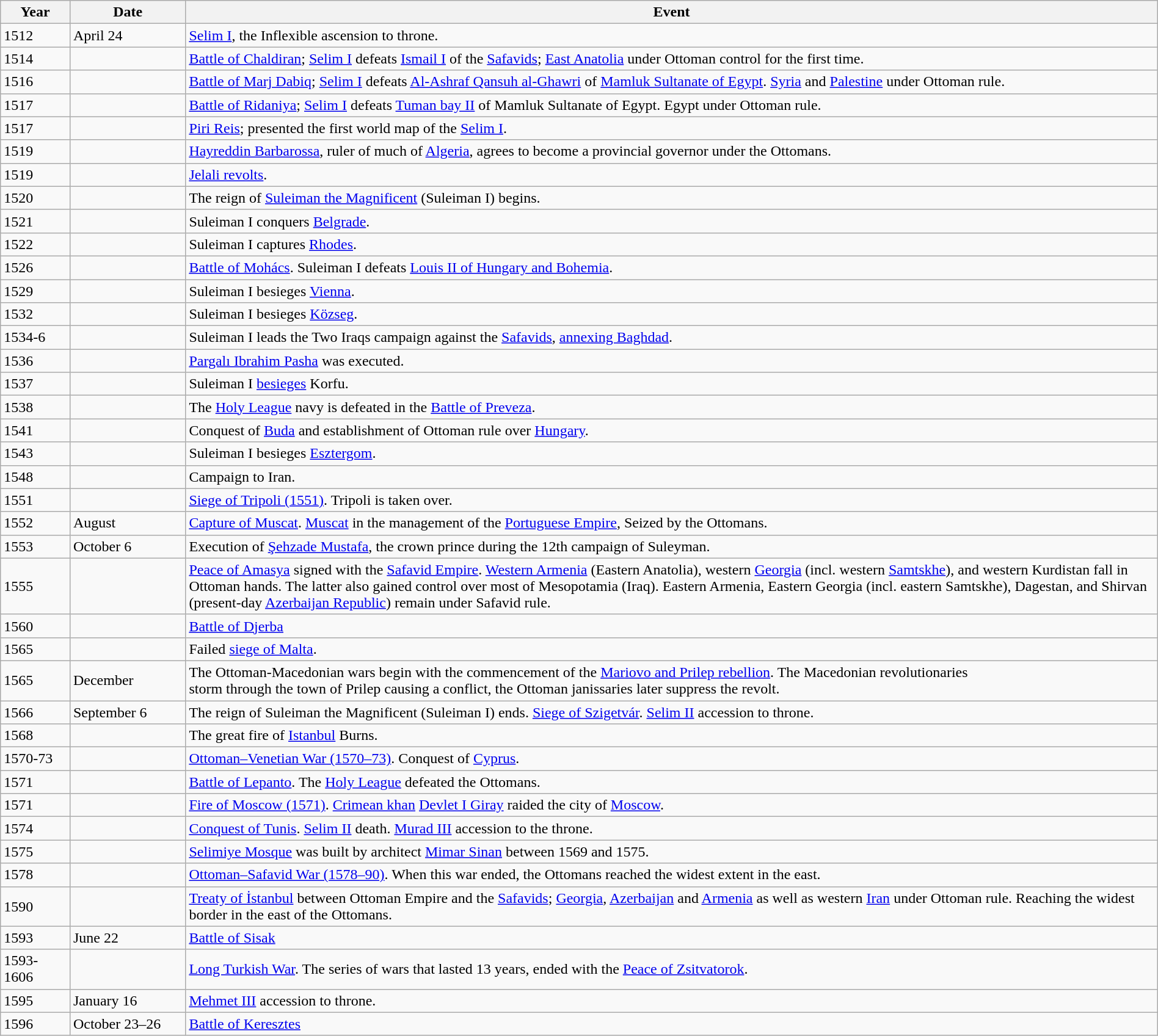<table class="wikitable" width="100%">
<tr>
<th style="width:6%">Year</th>
<th style="width:10%">Date</th>
<th>Event</th>
</tr>
<tr>
<td>1512</td>
<td>April 24</td>
<td><a href='#'>Selim I</a>, the Inflexible ascension to throne.</td>
</tr>
<tr>
<td>1514</td>
<td></td>
<td><a href='#'>Battle of Chaldiran</a>; <a href='#'>Selim I</a> defeats <a href='#'>Ismail I</a> of the <a href='#'>Safavids</a>; <a href='#'>East Anatolia</a> under Ottoman control for the first time.</td>
</tr>
<tr>
<td>1516</td>
<td></td>
<td><a href='#'>Battle of Marj Dabiq</a>; <a href='#'>Selim I</a> defeats <a href='#'>Al-Ashraf Qansuh al-Ghawri</a> of <a href='#'>Mamluk Sultanate of Egypt</a>. <a href='#'>Syria</a> and <a href='#'>Palestine</a> under Ottoman rule.</td>
</tr>
<tr>
<td>1517</td>
<td></td>
<td><a href='#'>Battle of Ridaniya</a>; <a href='#'>Selim I</a> defeats <a href='#'>Tuman bay II</a> of Mamluk Sultanate of Egypt. Egypt under Ottoman rule.</td>
</tr>
<tr>
<td>1517</td>
<td></td>
<td><a href='#'>Piri Reis</a>; presented the first world map of the <a href='#'>Selim I</a>.</td>
</tr>
<tr>
<td>1519</td>
<td></td>
<td><a href='#'>Hayreddin Barbarossa</a>, ruler of much of <a href='#'>Algeria</a>, agrees to become a provincial governor under the Ottomans.</td>
</tr>
<tr>
<td>1519</td>
<td></td>
<td><a href='#'>Jelali revolts</a>.</td>
</tr>
<tr>
<td>1520</td>
<td></td>
<td>The reign of <a href='#'>Suleiman the Magnificent</a> (Suleiman I) begins.</td>
</tr>
<tr>
<td>1521</td>
<td></td>
<td>Suleiman I conquers <a href='#'>Belgrade</a>.</td>
</tr>
<tr>
<td>1522</td>
<td></td>
<td>Suleiman I captures <a href='#'>Rhodes</a>.</td>
</tr>
<tr>
<td>1526</td>
<td></td>
<td><a href='#'>Battle of Mohács</a>. Suleiman I defeats <a href='#'>Louis II of Hungary and Bohemia</a>.</td>
</tr>
<tr>
<td>1529</td>
<td></td>
<td>Suleiman I besieges <a href='#'>Vienna</a>.</td>
</tr>
<tr>
<td>1532</td>
<td></td>
<td>Suleiman I besieges <a href='#'>Közseg</a>.</td>
</tr>
<tr>
<td>1534-6</td>
<td></td>
<td>Suleiman I leads the Two Iraqs campaign against the <a href='#'>Safavids</a>, <a href='#'>annexing Baghdad</a>.</td>
</tr>
<tr>
<td>1536</td>
<td></td>
<td><a href='#'>Pargalı Ibrahim Pasha</a> was executed.</td>
</tr>
<tr>
<td>1537</td>
<td></td>
<td>Suleiman I <a href='#'>besieges</a> Korfu.</td>
</tr>
<tr>
<td>1538</td>
<td></td>
<td>The <a href='#'>Holy League</a> navy is defeated in the <a href='#'>Battle of Preveza</a>.</td>
</tr>
<tr>
<td>1541</td>
<td></td>
<td>Conquest of <a href='#'>Buda</a> and establishment of Ottoman rule over <a href='#'>Hungary</a>.</td>
</tr>
<tr>
<td>1543</td>
<td></td>
<td>Suleiman I besieges <a href='#'>Esztergom</a>.</td>
</tr>
<tr>
<td>1548</td>
<td></td>
<td>Campaign to Iran.</td>
</tr>
<tr>
<td>1551</td>
<td></td>
<td><a href='#'>Siege of Tripoli (1551)</a>. Tripoli is taken over.</td>
</tr>
<tr>
<td>1552</td>
<td>August</td>
<td><a href='#'>Capture of Muscat</a>. <a href='#'>Muscat</a> in the management of the <a href='#'>Portuguese Empire</a>, Seized by the Ottomans.</td>
</tr>
<tr>
<td>1553</td>
<td>October 6</td>
<td>Execution of <a href='#'>Şehzade Mustafa</a>, the crown prince during the 12th campaign of Suleyman.</td>
</tr>
<tr>
<td>1555</td>
<td></td>
<td><a href='#'>Peace of Amasya</a> signed with the <a href='#'>Safavid Empire</a>. <a href='#'>Western Armenia</a> (Eastern Anatolia), western <a href='#'>Georgia</a> (incl. western <a href='#'>Samtskhe</a>), and western Kurdistan fall in Ottoman hands. The latter also gained control over most of Mesopotamia (Iraq). Eastern Armenia, Eastern Georgia (incl. eastern Samtskhe), Dagestan, and Shirvan (present-day <a href='#'>Azerbaijan Republic</a>) remain under Safavid rule.</td>
</tr>
<tr>
<td>1560</td>
<td></td>
<td><a href='#'>Battle of Djerba</a></td>
</tr>
<tr>
<td>1565</td>
<td></td>
<td>Failed <a href='#'>siege of Malta</a>.</td>
</tr>
<tr>
<td>1565</td>
<td>December</td>
<td>The Ottoman-Macedonian wars begin with the commencement of the <a href='#'>Mariovo and Prilep rebellion</a>. The Macedonian revolutionaries<br>storm through the town of Prilep causing a conflict, the Ottoman janissaries later suppress the revolt.</td>
</tr>
<tr>
<td>1566</td>
<td>September 6</td>
<td>The reign of Suleiman the Magnificent (Suleiman I) ends. <a href='#'>Siege of Szigetvár</a>. <a href='#'>Selim II</a> accession to throne.</td>
</tr>
<tr>
<td>1568</td>
<td></td>
<td>The great fire of <a href='#'>Istanbul</a> Burns.</td>
</tr>
<tr>
<td>1570-73</td>
<td></td>
<td><a href='#'>Ottoman–Venetian War (1570–73)</a>. Conquest of <a href='#'>Cyprus</a>.</td>
</tr>
<tr>
<td>1571</td>
<td></td>
<td><a href='#'>Battle of Lepanto</a>. The <a href='#'>Holy League</a> defeated the Ottomans.</td>
</tr>
<tr>
<td>1571</td>
<td></td>
<td><a href='#'>Fire of Moscow (1571)</a>. <a href='#'>Crimean khan</a> <a href='#'>Devlet I Giray</a> raided the city of <a href='#'>Moscow</a>.</td>
</tr>
<tr>
<td>1574</td>
<td></td>
<td><a href='#'>Conquest of Tunis</a>. <a href='#'>Selim II</a> death. <a href='#'>Murad III</a> accession to the throne.</td>
</tr>
<tr>
<td>1575</td>
<td></td>
<td><a href='#'>Selimiye Mosque</a> was built by architect <a href='#'>Mimar Sinan</a> between 1569 and 1575.</td>
</tr>
<tr>
<td>1578</td>
<td></td>
<td><a href='#'>Ottoman–Safavid War (1578–90)</a>. When this war ended, the Ottomans reached the widest extent in the east.</td>
</tr>
<tr>
<td>1590</td>
<td></td>
<td><a href='#'>Treaty of İstanbul</a> between Ottoman Empire and the <a href='#'>Safavids</a>; <a href='#'>Georgia</a>, <a href='#'>Azerbaijan</a> and <a href='#'>Armenia</a> as well as western <a href='#'>Iran</a> under Ottoman rule. Reaching the widest border in the east of the Ottomans.</td>
</tr>
<tr>
<td>1593</td>
<td>June 22</td>
<td><a href='#'>Battle of Sisak</a></td>
</tr>
<tr>
<td>1593-1606</td>
<td></td>
<td><a href='#'>Long Turkish War</a>. The series of wars that lasted 13 years, ended with the <a href='#'>Peace of Zsitvatorok</a>.</td>
</tr>
<tr>
<td>1595</td>
<td>January 16</td>
<td><a href='#'>Mehmet III</a> accession to throne.</td>
</tr>
<tr>
<td>1596</td>
<td>October 23–26</td>
<td><a href='#'>Battle of Keresztes</a></td>
</tr>
</table>
